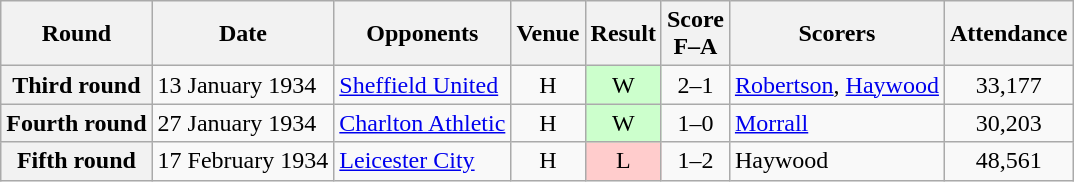<table class="wikitable plainrowheaders" style="text-align:center">
<tr>
<th scope="col">Round</th>
<th scope="col">Date</th>
<th scope="col">Opponents</th>
<th scope="col">Venue</th>
<th scope="col">Result</th>
<th scope="col">Score<br>F–A</th>
<th scope="col">Scorers</th>
<th scope="col">Attendance</th>
</tr>
<tr>
<th scope="row">Third round</th>
<td align="left">13 January 1934</td>
<td align="left"><a href='#'>Sheffield United</a></td>
<td>H</td>
<td style=background:#cfc>W</td>
<td>2–1</td>
<td align="left"><a href='#'>Robertson</a>, <a href='#'>Haywood</a></td>
<td>33,177</td>
</tr>
<tr>
<th scope="row">Fourth round</th>
<td align="left">27 January 1934</td>
<td align="left"><a href='#'>Charlton Athletic</a></td>
<td>H</td>
<td style=background:#cfc>W</td>
<td>1–0</td>
<td align="left"><a href='#'>Morrall</a></td>
<td>30,203</td>
</tr>
<tr>
<th scope="row">Fifth round</th>
<td align="left">17 February 1934</td>
<td align="left"><a href='#'>Leicester City</a></td>
<td>H</td>
<td style=background:#fcc>L</td>
<td>1–2</td>
<td align="left">Haywood</td>
<td>48,561</td>
</tr>
</table>
